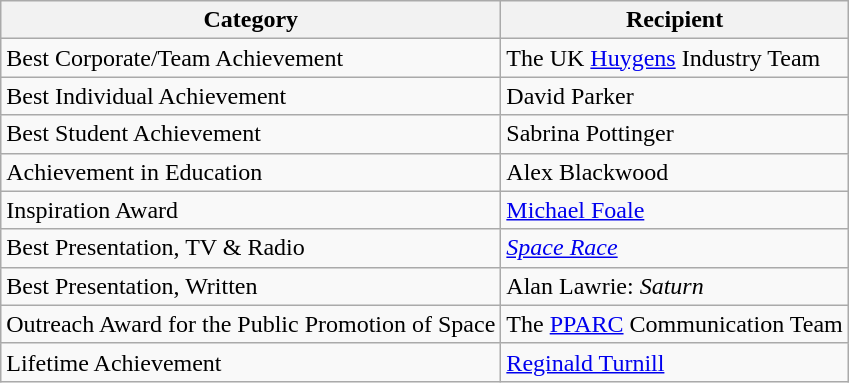<table class="wikitable">
<tr>
<th>Category</th>
<th>Recipient</th>
</tr>
<tr>
<td>Best Corporate/Team Achievement</td>
<td>The UK <a href='#'>Huygens</a> Industry Team</td>
</tr>
<tr>
<td>Best Individual Achievement</td>
<td>David Parker</td>
</tr>
<tr>
<td>Best Student Achievement</td>
<td>Sabrina Pottinger</td>
</tr>
<tr>
<td>Achievement in Education</td>
<td>Alex Blackwood</td>
</tr>
<tr>
<td>Inspiration Award</td>
<td><a href='#'>Michael Foale</a></td>
</tr>
<tr>
<td>Best Presentation, TV & Radio</td>
<td><em><a href='#'>Space Race</a></em></td>
</tr>
<tr>
<td>Best Presentation, Written</td>
<td>Alan Lawrie: <em>Saturn</em></td>
</tr>
<tr>
<td>Outreach Award for the Public Promotion of Space</td>
<td>The <a href='#'>PPARC</a> Communication Team</td>
</tr>
<tr>
<td>Lifetime Achievement</td>
<td><a href='#'>Reginald Turnill</a></td>
</tr>
</table>
